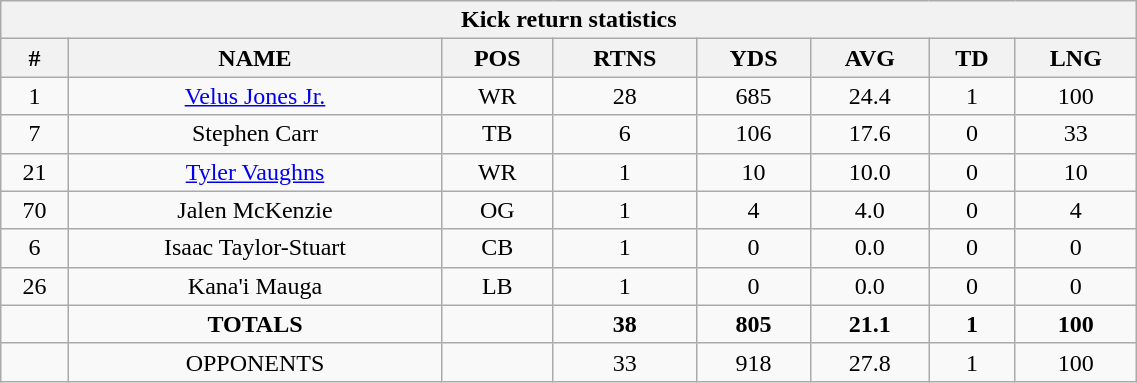<table style="width:60%; text-align:center;" class="wikitable collapsible collapsed">
<tr>
<th colspan="8">Kick return statistics</th>
</tr>
<tr>
<th>#</th>
<th>NAME</th>
<th>POS</th>
<th>RTNS</th>
<th>YDS</th>
<th>AVG</th>
<th>TD</th>
<th>LNG</th>
</tr>
<tr>
<td>1</td>
<td><a href='#'>Velus Jones Jr.</a></td>
<td>WR</td>
<td>28</td>
<td>685</td>
<td>24.4</td>
<td>1</td>
<td>100</td>
</tr>
<tr>
<td>7</td>
<td>Stephen Carr</td>
<td>TB</td>
<td>6</td>
<td>106</td>
<td>17.6</td>
<td>0</td>
<td>33</td>
</tr>
<tr>
<td>21</td>
<td><a href='#'>Tyler Vaughns</a></td>
<td>WR</td>
<td>1</td>
<td>10</td>
<td>10.0</td>
<td>0</td>
<td>10</td>
</tr>
<tr>
<td>70</td>
<td>Jalen McKenzie</td>
<td>OG</td>
<td>1</td>
<td>4</td>
<td>4.0</td>
<td>0</td>
<td>4</td>
</tr>
<tr>
<td>6</td>
<td>Isaac Taylor-Stuart</td>
<td>CB</td>
<td>1</td>
<td>0</td>
<td>0.0</td>
<td>0</td>
<td>0</td>
</tr>
<tr>
<td>26</td>
<td>Kana'i Mauga</td>
<td>LB</td>
<td>1</td>
<td>0</td>
<td>0.0</td>
<td>0</td>
<td>0</td>
</tr>
<tr>
<td></td>
<td><strong>TOTALS</strong></td>
<td></td>
<td><strong>38</strong></td>
<td><strong>805</strong></td>
<td><strong>21.1</strong></td>
<td><strong>1</strong></td>
<td><strong>100</strong></td>
</tr>
<tr>
<td></td>
<td>OPPONENTS</td>
<td></td>
<td>33</td>
<td>918</td>
<td>27.8</td>
<td>1</td>
<td>100</td>
</tr>
</table>
